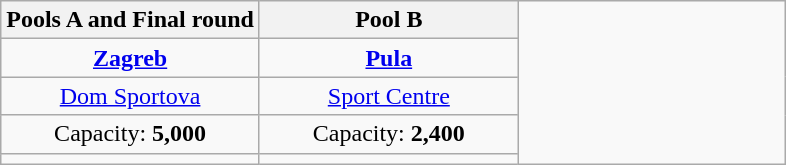<table class="wikitable" style="text-align:center;">
<tr>
<th width=33%>Pools A and Final round</th>
<th width=33%>Pool B</th>
<td width=34% rowspan=5></td>
</tr>
<tr>
<td><strong><a href='#'>Zagreb</a></strong></td>
<td><strong><a href='#'>Pula</a></strong></td>
</tr>
<tr>
<td><a href='#'>Dom Sportova</a></td>
<td><a href='#'>Sport Centre</a></td>
</tr>
<tr>
<td>Capacity: <strong>5,000</strong></td>
<td>Capacity: <strong>2,400</strong></td>
</tr>
<tr>
<td></td>
<td></td>
</tr>
</table>
